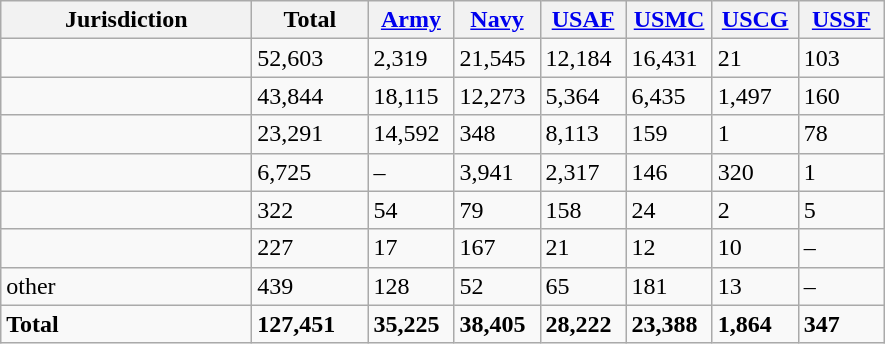<table class="wikitable defaultright col1left">
<tr>
<th scope="col" width="160">Jurisdiction</th>
<th scope="col" width="70">Total</th>
<th scope="col" width="50"><a href='#'>Army</a></th>
<th scope="col" width="50"><a href='#'>Navy</a></th>
<th scope="col" width="50"><a href='#'>USAF</a></th>
<th scope="col" width="50"><a href='#'>USMC</a></th>
<th scope="col" width="50"><a href='#'>USCG</a></th>
<th scope="col" width="50"><a href='#'>USSF</a></th>
</tr>
<tr>
<td></td>
<td>52,603</td>
<td>2,319</td>
<td>21,545</td>
<td>12,184</td>
<td>16,431</td>
<td>21</td>
<td>103</td>
</tr>
<tr>
<td><strong></strong></td>
<td>43,844</td>
<td>18,115</td>
<td>12,273</td>
<td>5,364</td>
<td>6,435</td>
<td>1,497</td>
<td>160</td>
</tr>
<tr>
<td></td>
<td>23,291</td>
<td>14,592</td>
<td>348</td>
<td>8,113</td>
<td>159</td>
<td>1</td>
<td>78</td>
</tr>
<tr>
<td><strong><em></em></strong></td>
<td>6,725</td>
<td>–</td>
<td>3,941</td>
<td>2,317</td>
<td>146</td>
<td>320</td>
<td>1</td>
</tr>
<tr>
<td></td>
<td>322</td>
<td>54</td>
<td>79</td>
<td>158</td>
<td>24</td>
<td>2</td>
<td>5</td>
</tr>
<tr>
<td></td>
<td>227</td>
<td>17</td>
<td>167</td>
<td>21</td>
<td>12</td>
<td>10</td>
<td>–</td>
</tr>
<tr>
<td>other</td>
<td>439</td>
<td>128</td>
<td>52</td>
<td>65</td>
<td>181</td>
<td>13</td>
<td>–</td>
</tr>
<tr>
<td><strong>Total</strong></td>
<td><strong>127,451</strong></td>
<td><strong>35,225</strong></td>
<td><strong>38,405</strong></td>
<td><strong>28,222</strong></td>
<td><strong>23,388</strong></td>
<td><strong>1,864</strong></td>
<td><strong>347</strong></td>
</tr>
</table>
